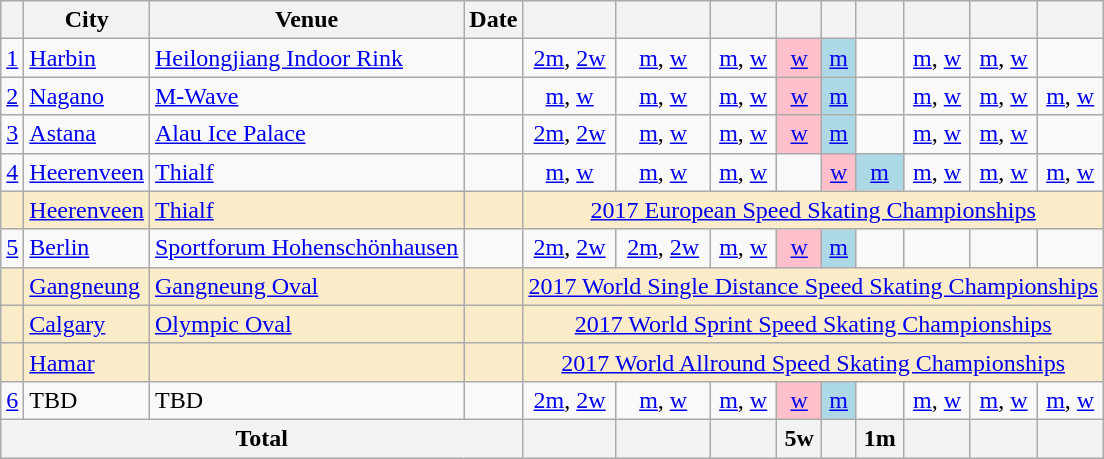<table class="wikitable" border="1" style="text-align:center">
<tr>
<th></th>
<th>City</th>
<th>Venue</th>
<th>Date</th>
<th></th>
<th></th>
<th></th>
<th></th>
<th></th>
<th></th>
<th></th>
<th></th>
<th></th>
</tr>
<tr>
<td><a href='#'>1</a></td>
<td align=left><a href='#'>Harbin</a></td>
<td align=left><a href='#'>Heilongjiang Indoor Rink</a></td>
<td align=right></td>
<td><a href='#'>2m</a>, <a href='#'>2w</a></td>
<td><a href='#'>m</a>, <a href='#'>w</a></td>
<td><a href='#'>m</a>, <a href='#'>w</a></td>
<td bgcolor=pink><a href='#'>w</a></td>
<td bgcolor=lightblue><a href='#'>m</a></td>
<td></td>
<td><a href='#'>m</a>, <a href='#'>w</a></td>
<td><a href='#'>m</a>, <a href='#'>w</a></td>
<td></td>
</tr>
<tr>
<td><a href='#'>2</a></td>
<td align=left><a href='#'>Nagano</a></td>
<td align=left><a href='#'>M-Wave</a></td>
<td align=right></td>
<td><a href='#'>m</a>, <a href='#'>w</a></td>
<td><a href='#'>m</a>, <a href='#'>w</a></td>
<td><a href='#'>m</a>, <a href='#'>w</a></td>
<td bgcolor=pink><a href='#'>w</a></td>
<td bgcolor=lightblue><a href='#'>m</a></td>
<td></td>
<td><a href='#'>m</a>, <a href='#'>w</a></td>
<td><a href='#'>m</a>, <a href='#'>w</a></td>
<td><a href='#'>m</a>, <a href='#'>w</a></td>
</tr>
<tr>
<td><a href='#'>3</a></td>
<td align=left><a href='#'>Astana</a></td>
<td align=left><a href='#'>Alau Ice Palace</a></td>
<td align=right></td>
<td><a href='#'>2m</a>, <a href='#'>2w</a></td>
<td><a href='#'>m</a>, <a href='#'>w</a></td>
<td><a href='#'>m</a>, <a href='#'>w</a></td>
<td bgcolor=pink><a href='#'>w</a></td>
<td bgcolor=lightblue><a href='#'>m</a></td>
<td></td>
<td><a href='#'>m</a>, <a href='#'>w</a></td>
<td><a href='#'>m</a>, <a href='#'>w</a></td>
<td></td>
</tr>
<tr>
<td><a href='#'>4</a></td>
<td align=left><a href='#'>Heerenveen</a></td>
<td align=left><a href='#'>Thialf</a></td>
<td align=right></td>
<td><a href='#'>m</a>, <a href='#'>w</a></td>
<td><a href='#'>m</a>, <a href='#'>w</a></td>
<td><a href='#'>m</a>, <a href='#'>w</a></td>
<td></td>
<td bgcolor=pink><a href='#'>w</a></td>
<td bgcolor=lightblue><a href='#'>m</a></td>
<td><a href='#'>m</a>, <a href='#'>w</a></td>
<td><a href='#'>m</a>, <a href='#'>w</a></td>
<td><a href='#'>m</a>, <a href='#'>w</a></td>
</tr>
<tr bgcolor=#faecc8>
<td></td>
<td align=left><a href='#'>Heerenveen</a></td>
<td align=left><a href='#'>Thialf</a></td>
<td align=right></td>
<td colspan=9><a href='#'>2017 European Speed Skating Championships</a><br></td>
</tr>
<tr>
<td><a href='#'>5</a></td>
<td align=left><a href='#'>Berlin</a></td>
<td align=left><a href='#'>Sportforum Hohenschönhausen</a></td>
<td align=right></td>
<td><a href='#'>2m</a>, <a href='#'>2w</a></td>
<td><a href='#'>2m</a>, <a href='#'>2w</a></td>
<td><a href='#'>m</a>, <a href='#'>w</a></td>
<td bgcolor=pink><a href='#'>w</a></td>
<td bgcolor=lightblue><a href='#'>m</a></td>
<td></td>
<td></td>
<td></td>
<td></td>
</tr>
<tr bgcolor=#faecc8>
<td></td>
<td align=left><a href='#'>Gangneung</a></td>
<td align=left><a href='#'>Gangneung Oval</a></td>
<td align=right></td>
<td colspan=9><a href='#'>2017 World Single Distance Speed Skating Championships</a></td>
</tr>
<tr bgcolor=#faecc8>
<td></td>
<td align=left><a href='#'>Calgary</a></td>
<td align=left><a href='#'>Olympic Oval</a></td>
<td align=right></td>
<td colspan=9><a href='#'>2017 World Sprint Speed Skating Championships</a></td>
</tr>
<tr bgcolor=#faecc8>
<td></td>
<td align=left><a href='#'>Hamar</a></td>
<td align=left></td>
<td align=right></td>
<td colspan=9><a href='#'>2017 World Allround Speed Skating Championships</a></td>
</tr>
<tr>
<td><a href='#'>6</a></td>
<td align=left>TBD</td>
<td align=left>TBD</td>
<td align=right></td>
<td><a href='#'>2m</a>, <a href='#'>2w</a></td>
<td><a href='#'>m</a>, <a href='#'>w</a></td>
<td><a href='#'>m</a>, <a href='#'>w</a></td>
<td bgcolor=pink><a href='#'>w</a></td>
<td bgcolor=lightblue><a href='#'>m</a></td>
<td></td>
<td><a href='#'>m</a>, <a href='#'>w</a></td>
<td><a href='#'>m</a>, <a href='#'>w</a></td>
<td><a href='#'>m</a>, <a href='#'>w</a></td>
</tr>
<tr>
<th align=left colspan=4>Total</th>
<th></th>
<th></th>
<th></th>
<th>5w</th>
<th></th>
<th>1m</th>
<th></th>
<th></th>
<th></th>
</tr>
</table>
